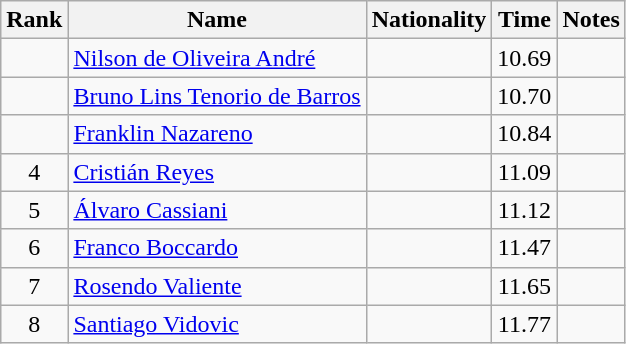<table class="wikitable sortable" style="text-align:center">
<tr>
<th>Rank</th>
<th>Name</th>
<th>Nationality</th>
<th>Time</th>
<th>Notes</th>
</tr>
<tr>
<td align=center></td>
<td align=left><a href='#'>Nilson de Oliveira André</a></td>
<td align=left></td>
<td>10.69</td>
<td></td>
</tr>
<tr>
<td align=center></td>
<td align=left><a href='#'>Bruno Lins Tenorio de Barros</a></td>
<td align=left></td>
<td>10.70</td>
<td></td>
</tr>
<tr>
<td align=center></td>
<td align=left><a href='#'>Franklin Nazareno</a></td>
<td align=left></td>
<td>10.84</td>
<td></td>
</tr>
<tr>
<td align=center>4</td>
<td align=left><a href='#'>Cristián Reyes</a></td>
<td align=left></td>
<td>11.09</td>
<td></td>
</tr>
<tr>
<td align=center>5</td>
<td align=left><a href='#'>Álvaro Cassiani</a></td>
<td align=left></td>
<td>11.12</td>
<td></td>
</tr>
<tr>
<td align=center>6</td>
<td align=left><a href='#'>Franco Boccardo</a></td>
<td align=left></td>
<td>11.47</td>
<td></td>
</tr>
<tr>
<td align=center>7</td>
<td align=left><a href='#'>Rosendo Valiente</a></td>
<td align=left></td>
<td>11.65</td>
<td></td>
</tr>
<tr>
<td align=center>8</td>
<td align=left><a href='#'>Santiago Vidovic</a></td>
<td align=left></td>
<td>11.77</td>
<td></td>
</tr>
</table>
